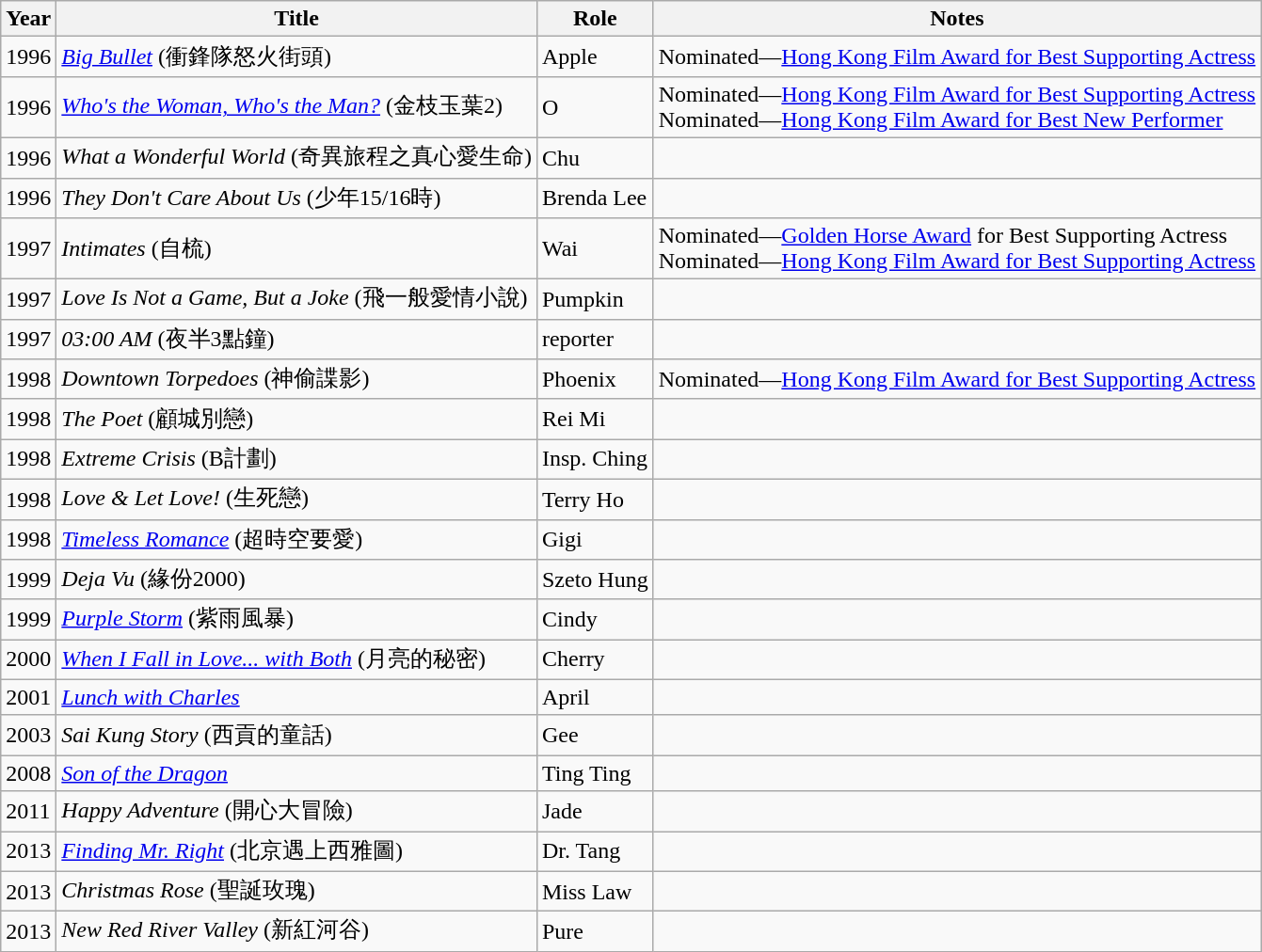<table class="wikitable sortable">
<tr>
<th>Year</th>
<th>Title</th>
<th>Role</th>
<th>Notes</th>
</tr>
<tr>
<td>1996</td>
<td><em><a href='#'>Big Bullet</a></em> (衝鋒隊怒火街頭)</td>
<td>Apple</td>
<td>Nominated—<a href='#'>Hong Kong Film Award for Best Supporting Actress</a></td>
</tr>
<tr>
<td>1996</td>
<td><em><a href='#'>Who's the Woman, Who's the Man?</a></em> (金枝玉葉2)</td>
<td>O</td>
<td>Nominated—<a href='#'>Hong Kong Film Award for Best Supporting Actress</a><br>Nominated—<a href='#'>Hong Kong Film Award for Best New Performer</a></td>
</tr>
<tr>
<td>1996</td>
<td><em>What a Wonderful World</em> (奇異旅程之真心愛生命)</td>
<td>Chu</td>
<td></td>
</tr>
<tr>
<td>1996</td>
<td><em>They Don't Care About Us</em> (少年15/16時)</td>
<td>Brenda Lee</td>
<td></td>
</tr>
<tr>
<td>1997</td>
<td><em>Intimates</em> (自梳)</td>
<td>Wai</td>
<td>Nominated—<a href='#'>Golden Horse Award</a> for Best Supporting Actress<br>Nominated—<a href='#'>Hong Kong Film Award for Best Supporting Actress</a></td>
</tr>
<tr>
<td>1997</td>
<td><em>Love Is Not a Game, But a Joke</em> (飛一般愛情小說)</td>
<td>Pumpkin</td>
<td></td>
</tr>
<tr>
<td>1997</td>
<td><em>03:00 AM</em> (夜半3點鐘)</td>
<td>reporter</td>
<td></td>
</tr>
<tr>
<td>1998</td>
<td><em>Downtown Torpedoes</em> (神偷諜影)</td>
<td>Phoenix</td>
<td>Nominated—<a href='#'>Hong Kong Film Award for Best Supporting Actress</a></td>
</tr>
<tr>
<td>1998</td>
<td><em>The Poet</em> (顧城別戀)</td>
<td>Rei Mi</td>
<td></td>
</tr>
<tr>
<td>1998</td>
<td><em>Extreme Crisis</em> (B計劃)</td>
<td>Insp. Ching</td>
<td></td>
</tr>
<tr>
<td>1998</td>
<td><em>Love & Let Love!</em> (生死戀)</td>
<td>Terry Ho</td>
<td></td>
</tr>
<tr>
<td>1998</td>
<td><em><a href='#'>Timeless Romance</a></em> (超時空要愛)</td>
<td>Gigi</td>
<td></td>
</tr>
<tr>
<td>1999</td>
<td><em>Deja Vu</em> (緣份2000)</td>
<td>Szeto Hung</td>
<td></td>
</tr>
<tr>
<td>1999</td>
<td><em><a href='#'>Purple Storm</a></em> (紫雨風暴)</td>
<td>Cindy</td>
<td></td>
</tr>
<tr>
<td>2000</td>
<td><em><a href='#'>When I Fall in Love... with Both</a></em> (月亮的秘密)</td>
<td>Cherry</td>
<td></td>
</tr>
<tr>
<td>2001</td>
<td><em><a href='#'>Lunch with Charles</a></em></td>
<td>April</td>
<td></td>
</tr>
<tr>
<td>2003</td>
<td><em>Sai Kung Story</em> (西貢的童話)</td>
<td>Gee</td>
<td></td>
</tr>
<tr>
<td>2008</td>
<td><em><a href='#'>Son of the Dragon</a></em></td>
<td>Ting Ting</td>
<td></td>
</tr>
<tr>
<td>2011</td>
<td><em>Happy Adventure</em> (開心大冒險)</td>
<td>Jade</td>
<td></td>
</tr>
<tr>
<td>2013</td>
<td><em><a href='#'>Finding Mr. Right</a></em> (北京遇上西雅圖)</td>
<td>Dr. Tang</td>
<td></td>
</tr>
<tr>
<td>2013</td>
<td><em>Christmas Rose</em> (聖誕玫瑰)</td>
<td>Miss Law</td>
<td></td>
</tr>
<tr>
<td>2013</td>
<td><em>New Red River Valley</em> (新紅河谷)</td>
<td>Pure</td>
<td></td>
</tr>
</table>
